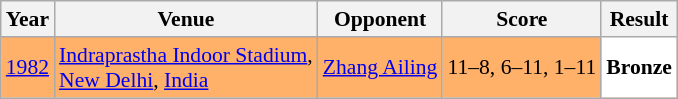<table class="sortable wikitable" style="font-size: 90%;">
<tr>
<th>Year</th>
<th>Venue</th>
<th>Opponent</th>
<th>Score</th>
<th>Result</th>
</tr>
<tr style="background:#FFB069">
<td align="center"><a href='#'>1982</a></td>
<td align="left"><a href='#'>Indraprastha Indoor Stadium</a>, <br><a href='#'>New Delhi</a>, <a href='#'>India</a></td>
<td align="left"> <a href='#'>Zhang Ailing</a></td>
<td align="left">11–8, 6–11, 1–11</td>
<td style="text-align:left; background:white"> <strong>Bronze</strong></td>
</tr>
</table>
